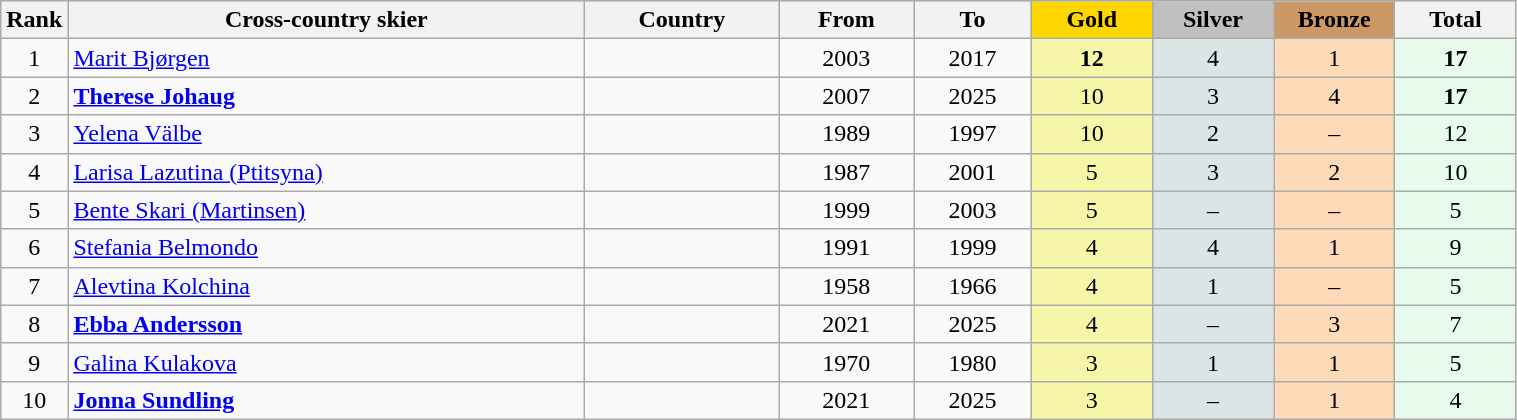<table class="wikitable plainrowheaders" width=80% style="text-align:center;">
<tr style="background-color:#EDEDED;">
<th class="hintergrundfarbe5" style="width:1em">Rank</th>
<th class="hintergrundfarbe5">Cross-country skier</th>
<th class="hintergrundfarbe5">Country</th>
<th class="hintergrundfarbe5">From</th>
<th class="hintergrundfarbe5">To</th>
<th style="background:    gold; width:8%">Gold</th>
<th style="background:  silver; width:8%">Silver</th>
<th style="background: #CC9966; width:8%">Bronze</th>
<th class="hintergrundfarbe5" style="width:8%">Total</th>
</tr>
<tr>
<td>1</td>
<td align="left"><a href='#'>Marit Bjørgen</a></td>
<td align="left"></td>
<td>2003</td>
<td>2017</td>
<td bgcolor="#F7F6A8"><strong>12</strong></td>
<td bgcolor="#DCE5E5">4</td>
<td bgcolor="#FFDAB9">1</td>
<td bgcolor="#E7FAEC"><strong>17</strong></td>
</tr>
<tr align="center">
<td>2</td>
<td align="left"><strong><a href='#'>Therese Johaug</a></strong></td>
<td align="left"></td>
<td>2007</td>
<td>2025</td>
<td bgcolor="#F7F6A8">10</td>
<td bgcolor="#DCE5E5">3</td>
<td bgcolor="#FFDAB9">4</td>
<td bgcolor="#E7FAEC"><strong>17</strong></td>
</tr>
<tr align="center">
<td>3</td>
<td align="left"><a href='#'>Yelena Välbe</a></td>
<td align="left"><br></td>
<td>1989</td>
<td>1997</td>
<td bgcolor="#F7F6A8">10</td>
<td bgcolor="#DCE5E5">2</td>
<td bgcolor="#FFDAB9">–</td>
<td bgcolor="#E7FAEC">12</td>
</tr>
<tr align="center">
<td>4</td>
<td align="left"><a href='#'>Larisa Lazutina (Ptitsyna)</a></td>
<td align="left"><br></td>
<td>1987</td>
<td>2001</td>
<td bgcolor="#F7F6A8">5</td>
<td bgcolor="#DCE5E5">3</td>
<td bgcolor="#FFDAB9">2</td>
<td bgcolor="#E7FAEC">10</td>
</tr>
<tr align="center">
<td>5</td>
<td align="left"><a href='#'>Bente Skari (Martinsen)</a></td>
<td align="left"></td>
<td>1999</td>
<td>2003</td>
<td bgcolor="#F7F6A8">5</td>
<td bgcolor="#DCE5E5">–</td>
<td bgcolor="#FFDAB9">–</td>
<td bgcolor="#E7FAEC">5</td>
</tr>
<tr align="center">
<td>6</td>
<td align="left"><a href='#'>Stefania Belmondo</a></td>
<td align="left"></td>
<td>1991</td>
<td>1999</td>
<td bgcolor="#F7F6A8">4</td>
<td bgcolor="#DCE5E5">4</td>
<td bgcolor="#FFDAB9">1</td>
<td bgcolor="#E7FAEC">9</td>
</tr>
<tr align="center">
<td>7</td>
<td align="left"><a href='#'>Alevtina Kolchina</a></td>
<td align="left"></td>
<td>1958</td>
<td>1966</td>
<td bgcolor="#F7F6A8">4</td>
<td bgcolor="#DCE5E5">1</td>
<td bgcolor="#FFDAB9">–</td>
<td bgcolor="#E7FAEC">5</td>
</tr>
<tr align="center">
<td>8</td>
<td align="left"><strong><a href='#'>Ebba Andersson</a></strong></td>
<td align="left"></td>
<td>2021</td>
<td>2025</td>
<td bgcolor="#F7F6A8">4</td>
<td bgcolor="#DCE5E5">–</td>
<td bgcolor="#FFDAB9">3</td>
<td bgcolor="#E7FAEC">7</td>
</tr>
<tr align="center">
<td>9</td>
<td align="left"><a href='#'>Galina Kulakova</a></td>
<td align="left"></td>
<td>1970</td>
<td>1980</td>
<td bgcolor="#F7F6A8">3</td>
<td bgcolor="#DCE5E5">1</td>
<td bgcolor="#FFDAB9">1</td>
<td bgcolor="#E7FAEC">5</td>
</tr>
<tr align="center">
<td>10</td>
<td align="left"><strong><a href='#'>Jonna Sundling</a></strong></td>
<td align="left"></td>
<td>2021</td>
<td>2025</td>
<td bgcolor="#F7F6A8">3</td>
<td bgcolor="#DCE5E5">–</td>
<td bgcolor="#FFDAB9">1</td>
<td bgcolor="#E7FAEC">4</td>
</tr>
</table>
